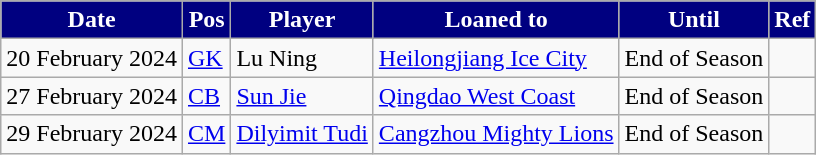<table class="wikitable plainrowheaders sortable">
<tr>
<th style="background:#000080; color:white;">Date</th>
<th style="background:#000080; color:white;">Pos</th>
<th style="background:#000080; color:white;">Player</th>
<th style="background:#000080; color:white;">Loaned to</th>
<th style="background:#000080; color:white;">Until</th>
<th style="background:#000080; color:white;">Ref</th>
</tr>
<tr>
<td>20 February 2024</td>
<td><a href='#'>GK</a></td>
<td> Lu Ning</td>
<td> <a href='#'>Heilongjiang Ice City</a></td>
<td>End of Season</td>
<td></td>
</tr>
<tr>
<td>27 February 2024</td>
<td><a href='#'>CB</a></td>
<td> <a href='#'>Sun Jie</a></td>
<td> <a href='#'>Qingdao West Coast</a></td>
<td>End of Season</td>
</tr>
<tr>
<td>29 February 2024</td>
<td><a href='#'>CM</a></td>
<td> <a href='#'>Dilyimit Tudi</a></td>
<td> <a href='#'>Cangzhou Mighty Lions</a></td>
<td>End of Season</td>
<td></td>
</tr>
</table>
